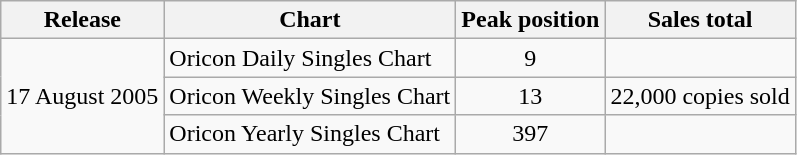<table class="wikitable">
<tr>
<th>Release</th>
<th>Chart</th>
<th>Peak position</th>
<th>Sales total</th>
</tr>
<tr>
<td rowspan="3">17 August 2005</td>
<td>Oricon Daily Singles Chart</td>
<td align="center">9</td>
<td></td>
</tr>
<tr>
<td>Oricon Weekly Singles Chart</td>
<td align="center">13</td>
<td>22,000 copies sold</td>
</tr>
<tr>
<td>Oricon Yearly Singles Chart</td>
<td align="center">397</td>
<td></td>
</tr>
</table>
